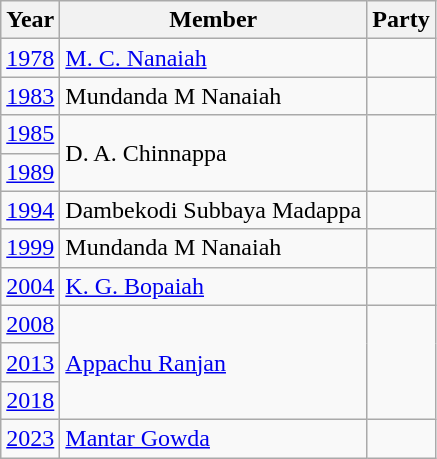<table class="wikitable">
<tr>
<th>Year</th>
<th>Member</th>
<th colspan="2">Party</th>
</tr>
<tr>
<td><a href='#'>1978</a></td>
<td><a href='#'>M. C. Nanaiah</a></td>
<td></td>
</tr>
<tr>
<td><a href='#'>1983</a></td>
<td>Mundanda M Nanaiah</td>
<td></td>
</tr>
<tr>
<td><a href='#'>1985</a></td>
<td rowspan="2">D. A. Chinnappa</td>
</tr>
<tr>
<td><a href='#'>1989</a></td>
</tr>
<tr>
<td><a href='#'>1994</a></td>
<td>Dambekodi Subbaya Madappa</td>
<td></td>
</tr>
<tr>
<td><a href='#'>1999</a></td>
<td>Mundanda M Nanaiah</td>
<td></td>
</tr>
<tr>
<td><a href='#'>2004</a></td>
<td><a href='#'>K. G. Bopaiah</a></td>
<td></td>
</tr>
<tr>
<td><a href='#'>2008</a></td>
<td rowspan="3"><a href='#'>Appachu Ranjan</a></td>
</tr>
<tr>
<td><a href='#'>2013</a></td>
</tr>
<tr>
<td><a href='#'>2018</a></td>
</tr>
<tr>
<td><a href='#'>2023</a></td>
<td><a href='#'>Mantar Gowda</a></td>
<td></td>
</tr>
</table>
